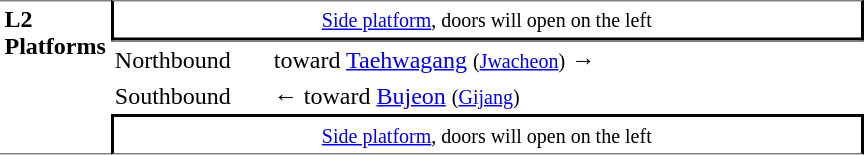<table table border=0 cellspacing=0 cellpadding=3>
<tr>
<td style="border-top:solid 1px gray;border-bottom:solid 1px gray;" width=50 rowspan=10 valign=top><strong>L2<br>Platforms</strong></td>
<td style="border-top:solid 1px gray;border-right:solid 2px black;border-left:solid 2px black;border-bottom:solid 2px black;text-align:center;" colspan=2><small><a href='#'>Side platform</a>, doors will open on the left</small></td>
</tr>
<tr>
<td style="border-bottom:solid 0px gray;border-top:solid 1px gray;" width=100>Northbound</td>
<td style="border-bottom:solid 0px gray;border-top:solid 1px gray;" width=390>  toward <a href='#'>Taehwagang</a> <small> (<a href='#'>Jwacheon</a>)</small> →</td>
</tr>
<tr>
<td>Southbound</td>
<td>←  toward <a href='#'>Bujeon</a> <small>(<a href='#'>Gijang</a>)</small></td>
</tr>
<tr>
<td style="border-top:solid 2px black;border-right:solid 2px black;border-left:solid 2px black;border-bottom:solid 1px gray;text-align:center;" colspan=2><small><a href='#'>Side platform</a>, doors will open on the left</small></td>
</tr>
</table>
